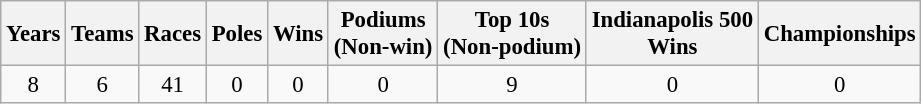<table class="wikitable" style="text-align:center; font-size:95%">
<tr>
<th>Years</th>
<th>Teams</th>
<th>Races</th>
<th>Poles</th>
<th>Wins</th>
<th>Podiums<br>(Non-win)</th>
<th>Top 10s<br>(Non-podium)</th>
<th>Indianapolis 500<br>Wins</th>
<th>Championships</th>
</tr>
<tr>
<td>8</td>
<td>6</td>
<td>41</td>
<td>0</td>
<td>0</td>
<td>0</td>
<td>9</td>
<td>0</td>
<td>0</td>
</tr>
</table>
